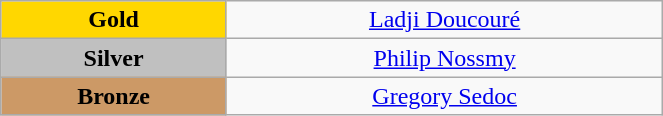<table class="wikitable" style="text-align:center; " width="35%">
<tr>
<td bgcolor="gold"><strong>Gold</strong></td>
<td><a href='#'>Ladji Doucouré</a><br>  <small><em></em></small></td>
</tr>
<tr>
<td bgcolor="silver"><strong>Silver</strong></td>
<td><a href='#'>Philip Nossmy</a><br>  <small><em></em></small></td>
</tr>
<tr>
<td bgcolor="CC9966"><strong>Bronze</strong></td>
<td><a href='#'>Gregory Sedoc</a><br>  <small><em></em></small></td>
</tr>
</table>
